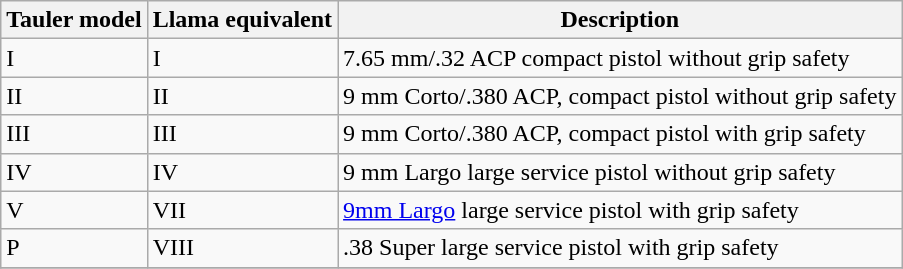<table class="wikitable">
<tr>
<th>Tauler model</th>
<th>Llama  equivalent</th>
<th>Description</th>
</tr>
<tr ---->
<td>I</td>
<td>I</td>
<td>7.65 mm/.32 ACP compact pistol without grip safety</td>
</tr>
<tr>
<td>II</td>
<td>II</td>
<td>9 mm Corto/.380 ACP, compact pistol without grip safety</td>
</tr>
<tr ---->
<td>III</td>
<td>III</td>
<td>9 mm Corto/.380 ACP, compact pistol with grip safety</td>
</tr>
<tr>
<td>IV</td>
<td>IV</td>
<td>9 mm Largo large service pistol without grip safety</td>
</tr>
<tr ---->
<td>V</td>
<td>VII</td>
<td><a href='#'>9mm Largo</a> large service pistol with grip safety</td>
</tr>
<tr>
<td>P</td>
<td>VIII</td>
<td>.38 Super large service pistol with grip safety</td>
</tr>
<tr ---->
</tr>
</table>
